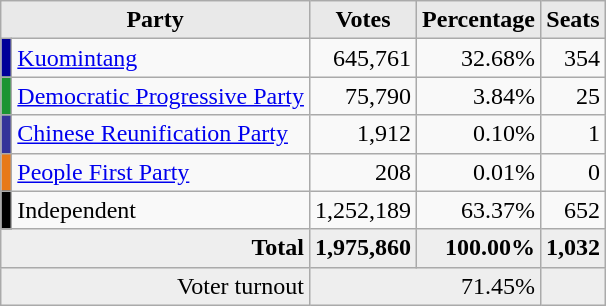<table class="wikitable">
<tr>
<th style="background-color:#E9E9E9" colspan=2 style="width: 20em">Party</th>
<th style="background-color:#E9E9E9" style="width: 7em">Votes</th>
<th style="background-color:#E9E9E9" style="width: 7em">Percentage</th>
<th style="background-color:#E9E9E9" style="width: 7em">Seats</th>
</tr>
<tr>
<td bgcolor="#000099"></td>
<td align=left><a href='#'>Kuomintang</a></td>
<td align=right>645,761</td>
<td align=right>32.68%</td>
<td align=right>354</td>
</tr>
<tr>
<td bgcolor="#1B9431"></td>
<td align=left><a href='#'>Democratic Progressive Party</a></td>
<td align=right>75,790</td>
<td align=right>3.84%</td>
<td align=right>25</td>
</tr>
<tr>
<td bgcolor="#333399"></td>
<td align=left><a href='#'>Chinese Reunification Party</a></td>
<td align=right>1,912</td>
<td align=right>0.10%</td>
<td align=right>1</td>
</tr>
<tr>
<td bgcolor="#e77918"></td>
<td align=left><a href='#'>People First Party</a></td>
<td align=right>208</td>
<td align=right>0.01%</td>
<td align=right>0</td>
</tr>
<tr>
<td bgcolor="#000000"></td>
<td align=left>Independent</td>
<td align=right>1,252,189</td>
<td align=right>63.37%</td>
<td align=right>652</td>
</tr>
<tr bgcolor="#EEEEEE">
<td colspan="2" align="right"><strong>Total</strong></td>
<td align=right><strong>1,975,860</strong></td>
<td align=right><strong>100.00%</strong></td>
<td align=right><strong>1,032</strong></td>
</tr>
<tr bgcolor="#EEEEEE">
<td colspan="2" align="right">Voter turnout</td>
<td colspan="2" align="right">71.45%</td>
<td></td>
</tr>
</table>
